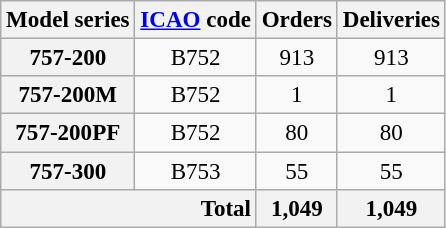<table class="wikitable" style="text-align:center; font-size:96%;">
<tr>
<th>Model series</th>
<th><a href='#'>ICAO</a> code</th>
<th>Orders</th>
<th>Deliveries</th>
</tr>
<tr>
<th>757-200</th>
<td>B752</td>
<td>913</td>
<td>913</td>
</tr>
<tr>
<th>757-200M</th>
<td>B752</td>
<td>1</td>
<td>1</td>
</tr>
<tr>
<th>757-200PF</th>
<td>B752</td>
<td>80</td>
<td>80</td>
</tr>
<tr>
<th>757-300</th>
<td>B753</td>
<td>55</td>
<td>55</td>
</tr>
<tr>
<th colspan=2 style="text-align:right">Total</th>
<th>1,049</th>
<th>1,049</th>
</tr>
</table>
